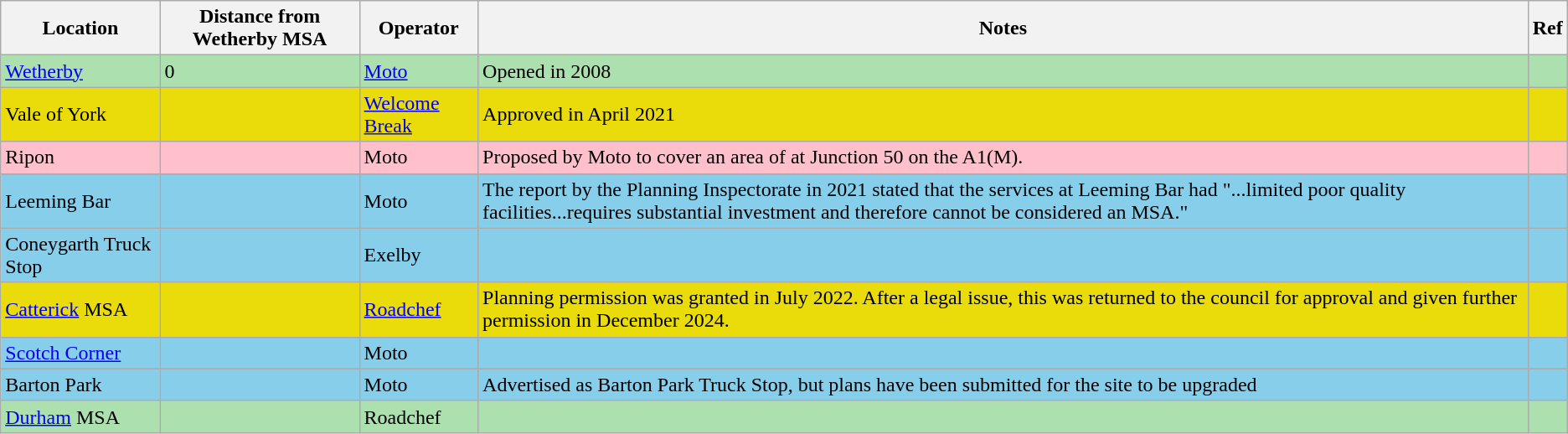<table class="wikitable">
<tr>
<th>Location</th>
<th>Distance from Wetherby MSA</th>
<th>Operator</th>
<th>Notes</th>
<th>Ref</th>
</tr>
<tr style="background: #ACE1AF;">
<td><a href='#'>Wetherby</a></td>
<td>0</td>
<td><a href='#'>Moto</a></td>
<td>Opened in 2008</td>
<td></td>
</tr>
<tr style="background: #e9dc0a;">
<td>Vale of York</td>
<td></td>
<td><a href='#'>Welcome Break</a></td>
<td>Approved in April 2021</td>
<td></td>
</tr>
<tr style="background: #FFC0CB;">
<td>Ripon</td>
<td></td>
<td>Moto</td>
<td>Proposed by Moto to cover an area of  at Junction 50 on the A1(M).</td>
<td></td>
</tr>
<tr style="background: #87CEEB;">
<td>Leeming Bar</td>
<td></td>
<td>Moto</td>
<td>The report by the Planning Inspectorate in 2021 stated that the services at Leeming Bar had "...limited poor quality facilities...requires substantial investment and therefore cannot be considered an MSA."</td>
<td></td>
</tr>
<tr style="background: #87CEEB;">
<td>Coneygarth Truck Stop</td>
<td></td>
<td>Exelby</td>
<td></td>
<td></td>
</tr>
<tr style="background: #e9dc0a;">
<td><a href='#'>Catterick</a> MSA</td>
<td></td>
<td><a href='#'>Roadchef</a></td>
<td>Planning permission was granted in July 2022. After a legal issue, this was returned to the council for approval and given further permission in December 2024.</td>
<td></td>
</tr>
<tr style="background: #87CEEB;">
<td><a href='#'>Scotch Corner</a></td>
<td></td>
<td>Moto</td>
<td></td>
<td></td>
</tr>
<tr style="background: #87CEEB;">
<td>Barton Park</td>
<td></td>
<td>Moto</td>
<td>Advertised as Barton Park Truck Stop, but plans have been submitted for the site to be upgraded</td>
<td></td>
</tr>
<tr style="background: #ACE1AF;">
<td><a href='#'>Durham</a> MSA</td>
<td></td>
<td>Roadchef</td>
<td></td>
<td></td>
</tr>
</table>
